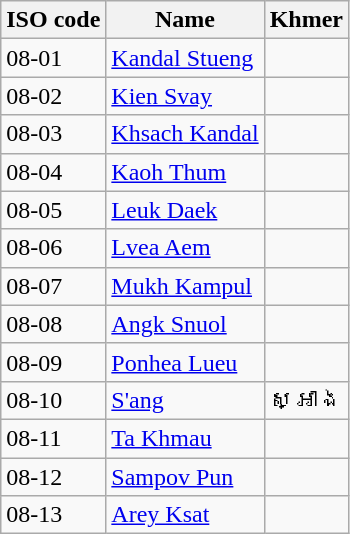<table class="wikitable">
<tr>
<th>ISO code</th>
<th>Name</th>
<th>Khmer</th>
</tr>
<tr>
<td>08-01</td>
<td><a href='#'>Kandal Stueng</a></td>
<td></td>
</tr>
<tr>
<td>08-02</td>
<td><a href='#'>Kien Svay</a></td>
<td></td>
</tr>
<tr>
<td>08-03</td>
<td><a href='#'>Khsach Kandal</a></td>
<td></td>
</tr>
<tr>
<td>08-04</td>
<td><a href='#'>Kaoh Thum</a></td>
<td></td>
</tr>
<tr>
<td>08-05</td>
<td><a href='#'>Leuk Daek</a></td>
<td></td>
</tr>
<tr>
<td>08-06</td>
<td><a href='#'>Lvea Aem</a></td>
<td></td>
</tr>
<tr>
<td>08-07</td>
<td><a href='#'>Mukh Kampul</a></td>
<td></td>
</tr>
<tr>
<td>08-08</td>
<td><a href='#'>Angk Snuol</a></td>
<td></td>
</tr>
<tr>
<td>08-09</td>
<td><a href='#'>Ponhea Lueu</a></td>
<td></td>
</tr>
<tr>
<td>08-10</td>
<td><a href='#'>S'ang</a></td>
<td>ស្អាង</td>
</tr>
<tr>
<td>08-11</td>
<td><a href='#'>Ta Khmau</a></td>
<td></td>
</tr>
<tr>
<td>08-12</td>
<td><a href='#'>Sampov Pun</a></td>
<td></td>
</tr>
<tr>
<td>08-13</td>
<td><a href='#'>Arey Ksat</a></td>
<td></td>
</tr>
</table>
